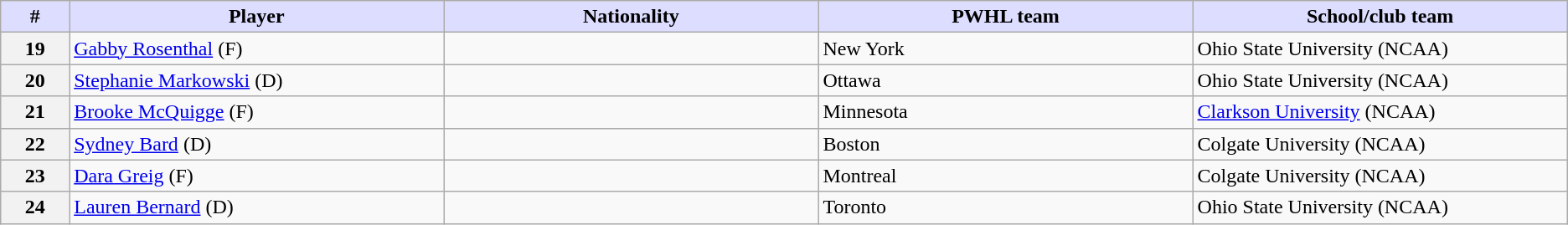<table class="wikitable">
<tr>
<th style="background:#ddf; width:2.75%;">#</th>
<th style="background:#ddf; width:15.0%;">Player</th>
<th style="background:#ddf; width:15.0%;">Nationality</th>
<th style="background:#ddf; width:15.0%;">PWHL team</th>
<th style="background:#ddf; width:15.0%;">School/club team</th>
</tr>
<tr>
<th>19</th>
<td><a href='#'>Gabby Rosenthal</a> (F)</td>
<td></td>
<td>New York</td>
<td>Ohio State University (NCAA)</td>
</tr>
<tr>
<th>20</th>
<td><a href='#'>Stephanie Markowski</a> (D)</td>
<td></td>
<td>Ottawa</td>
<td>Ohio State University (NCAA)</td>
</tr>
<tr>
<th>21</th>
<td><a href='#'>Brooke McQuigge</a> (F)</td>
<td></td>
<td>Minnesota</td>
<td><a href='#'>Clarkson University</a> (NCAA)</td>
</tr>
<tr>
<th>22</th>
<td><a href='#'>Sydney Bard</a> (D)</td>
<td></td>
<td>Boston</td>
<td>Colgate University (NCAA)</td>
</tr>
<tr>
<th>23</th>
<td><a href='#'>Dara Greig</a> (F)</td>
<td></td>
<td>Montreal</td>
<td>Colgate University (NCAA)</td>
</tr>
<tr>
<th>24</th>
<td><a href='#'>Lauren Bernard</a> (D)</td>
<td></td>
<td>Toronto</td>
<td>Ohio State University (NCAA)</td>
</tr>
</table>
